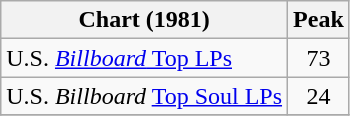<table class="wikitable">
<tr>
<th>Chart (1981)</th>
<th>Peak<br></th>
</tr>
<tr>
<td>U.S. <a href='#'><em>Billboard</em> Top LPs</a></td>
<td align="center">73</td>
</tr>
<tr>
<td>U.S. <em>Billboard</em> <a href='#'>Top Soul LPs</a></td>
<td align="center">24</td>
</tr>
<tr>
</tr>
</table>
